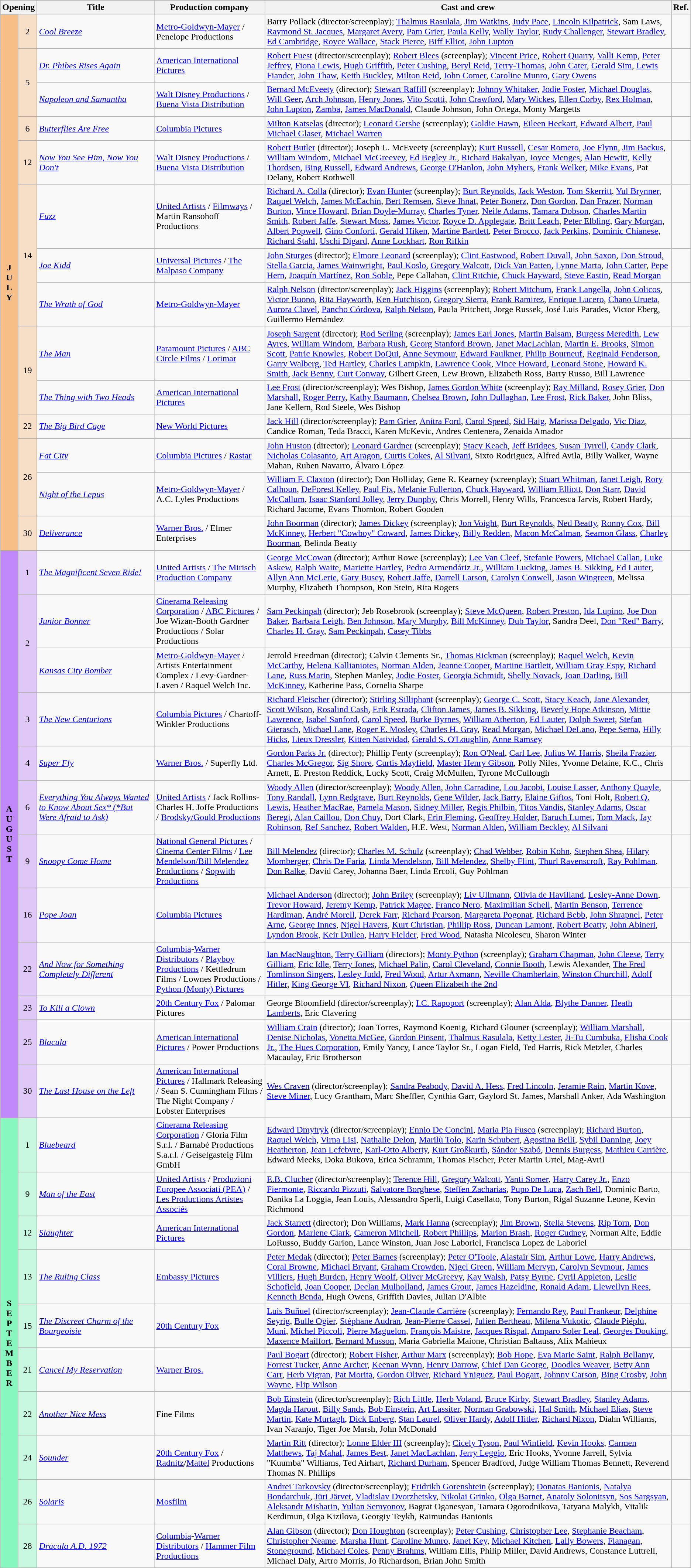<table class="wikitable sortable">
<tr style="background:#b0e0e6; text-align:center;">
<th colspan="2">Opening</th>
<th style="width:17%;">Title</th>
<th style="width:16%;">Production company</th>
<th>Cast and crew</th>
<th class="unsortable">Ref.</th>
</tr>
<tr>
<th rowspan="14" style="text-align:center; background:#f7bf87;"><strong>J<br>U<br>L<br>Y</strong></th>
<td style="text-align:center; background:#f7dfc7;">2</td>
<td><em><a href='#'>Cool Breeze</a></em></td>
<td><a href='#'>Metro-Goldwyn-Mayer</a> / Penelope Productions</td>
<td>Barry Pollack (director/screenplay); <a href='#'>Thalmus Rasulala</a>, <a href='#'>Jim Watkins</a>, <a href='#'>Judy Pace</a>, <a href='#'>Lincoln Kilpatrick</a>, Sam Laws, <a href='#'>Raymond St. Jacques</a>, <a href='#'>Margaret Avery</a>, <a href='#'>Pam Grier</a>, <a href='#'>Paula Kelly</a>, <a href='#'>Wally Taylor</a>, <a href='#'>Rudy Challenger</a>, <a href='#'>Stewart Bradley</a>, <a href='#'>Ed Cambridge</a>, <a href='#'>Royce Wallace</a>, <a href='#'>Stack Pierce</a>, <a href='#'>Biff Elliot</a>, <a href='#'>John Lupton</a></td>
<td></td>
</tr>
<tr>
<td rowspan="2" style="text-align:center; background:#f7dfc7;">5</td>
<td><em><a href='#'>Dr. Phibes Rises Again</a></em></td>
<td><a href='#'>American International Pictures</a></td>
<td><a href='#'>Robert Fuest</a> (director/screenplay); <a href='#'>Robert Blees</a> (screenplay); <a href='#'>Vincent Price</a>, <a href='#'>Robert Quarry</a>, <a href='#'>Valli Kemp</a>, <a href='#'>Peter Jeffrey</a>, <a href='#'>Fiona Lewis</a>, <a href='#'>Hugh Griffith</a>, <a href='#'>Peter Cushing</a>, <a href='#'>Beryl Reid</a>, <a href='#'>Terry-Thomas</a>, <a href='#'>John Cater</a>, <a href='#'>Gerald Sim</a>, <a href='#'>Lewis Fiander</a>, <a href='#'>John Thaw</a>, <a href='#'>Keith Buckley</a>, <a href='#'>Milton Reid</a>, <a href='#'>John Comer</a>, <a href='#'>Caroline Munro</a>, <a href='#'>Gary Owens</a></td>
<td></td>
</tr>
<tr>
<td><em><a href='#'>Napoleon and Samantha</a></em></td>
<td><a href='#'>Walt Disney Productions</a> / <a href='#'>Buena Vista Distribution</a></td>
<td><a href='#'>Bernard McEveety</a> (director); <a href='#'>Stewart Raffill</a> (screenplay); <a href='#'>Johnny Whitaker</a>, <a href='#'>Jodie Foster</a>, <a href='#'>Michael Douglas</a>, <a href='#'>Will Geer</a>, <a href='#'>Arch Johnson</a>, <a href='#'>Henry Jones</a>, <a href='#'>Vito Scotti</a>, <a href='#'>John Crawford</a>, <a href='#'>Mary Wickes</a>, <a href='#'>Ellen Corby</a>, <a href='#'>Rex Holman</a>, <a href='#'>John Lupton</a>, <a href='#'>Zamba</a>, <a href='#'>James MacDonald</a>, Claude Johnson, John Ortega, Monty Margetts</td>
<td></td>
</tr>
<tr>
<td style="text-align:center; background:#f7dfc7;">6</td>
<td><em><a href='#'>Butterflies Are Free</a></em></td>
<td><a href='#'>Columbia Pictures</a></td>
<td><a href='#'>Milton Katselas</a> (director); <a href='#'>Leonard Gershe</a> (screenplay); <a href='#'>Goldie Hawn</a>, <a href='#'>Eileen Heckart</a>, <a href='#'>Edward Albert</a>, <a href='#'>Paul Michael Glaser</a>, <a href='#'>Michael Warren</a></td>
<td></td>
</tr>
<tr>
<td style="text-align:center; background:#f7dfc7;">12</td>
<td><em><a href='#'>Now You See Him, Now You Don't</a></em></td>
<td><a href='#'>Walt Disney Productions</a> / <a href='#'>Buena Vista Distribution</a></td>
<td><a href='#'>Robert Butler</a> (director); Joseph L. McEveety (screenplay); <a href='#'>Kurt Russell</a>, <a href='#'>Cesar Romero</a>, <a href='#'>Joe Flynn</a>, <a href='#'>Jim Backus</a>, <a href='#'>William Windom</a>, <a href='#'>Michael McGreevey</a>, <a href='#'>Ed Begley Jr.</a>, <a href='#'>Richard Bakalyan</a>, <a href='#'>Joyce Menges</a>, <a href='#'>Alan Hewitt</a>, <a href='#'>Kelly Thordsen</a>, <a href='#'>Bing Russell</a>, <a href='#'>Edward Andrews</a>, <a href='#'>George O'Hanlon</a>, <a href='#'>John Myhers</a>, <a href='#'>Frank Welker</a>, <a href='#'>Mike Evans</a>, Pat Delany, Robert Rothwell</td>
<td></td>
</tr>
<tr>
<td rowspan="3" style="text-align:center; background:#f7dfc7;">14</td>
<td><em><a href='#'>Fuzz</a></em></td>
<td><a href='#'>United Artists</a> / <a href='#'>Filmways</a> / Martin Ransohoff Productions</td>
<td><a href='#'>Richard A. Colla</a> (director); <a href='#'>Evan Hunter</a> (screenplay); <a href='#'>Burt Reynolds</a>, <a href='#'>Jack Weston</a>, <a href='#'>Tom Skerritt</a>, <a href='#'>Yul Brynner</a>, <a href='#'>Raquel Welch</a>, <a href='#'>James McEachin</a>, <a href='#'>Bert Remsen</a>, <a href='#'>Steve Ihnat</a>, <a href='#'>Peter Bonerz</a>, <a href='#'>Don Gordon</a>, <a href='#'>Dan Frazer</a>, <a href='#'>Norman Burton</a>, <a href='#'>Vince Howard</a>, <a href='#'>Brian Doyle-Murray</a>, <a href='#'>Charles Tyner</a>, <a href='#'>Neile Adams</a>, <a href='#'>Tamara Dobson</a>, <a href='#'>Charles Martin Smith</a>, <a href='#'>Robert Jaffe</a>, <a href='#'>Stewart Moss</a>, <a href='#'>James Victor</a>, <a href='#'>Royce D. Applegate</a>, <a href='#'>Britt Leach</a>, <a href='#'>Peter Elbling</a>, <a href='#'>Gary Morgan</a>, <a href='#'>Albert Popwell</a>, <a href='#'>Gino Conforti</a>, <a href='#'>Gerald Hiken</a>, <a href='#'>Martine Bartlett</a>, <a href='#'>Peter Brocco</a>, <a href='#'>Jack Perkins</a>, <a href='#'>Dominic Chianese</a>, <a href='#'>Richard Stahl</a>, <a href='#'>Uschi Digard</a>, <a href='#'>Anne Lockhart</a>, <a href='#'>Ron Rifkin</a></td>
<td></td>
</tr>
<tr>
<td><em><a href='#'>Joe Kidd</a></em></td>
<td><a href='#'>Universal Pictures</a> / <a href='#'>The Malpaso Company</a></td>
<td><a href='#'>John Sturges</a> (director); <a href='#'>Elmore Leonard</a> (screenplay); <a href='#'>Clint Eastwood</a>, <a href='#'>Robert Duvall</a>, <a href='#'>John Saxon</a>, <a href='#'>Don Stroud</a>, <a href='#'>Stella Garcia</a>, <a href='#'>James Wainwright</a>, <a href='#'>Paul Koslo</a>, <a href='#'>Gregory Walcott</a>, <a href='#'>Dick Van Patten</a>, <a href='#'>Lynne Marta</a>, <a href='#'>John Carter</a>, <a href='#'>Pepe Hern</a>, <a href='#'>Joaquín Martínez</a>, <a href='#'>Ron Soble</a>, Pepe Callahan, <a href='#'>Clint Ritchie</a>, <a href='#'>Chuck Hayward</a>, <a href='#'>Steve Eastin</a>, <a href='#'>Read Morgan</a></td>
<td></td>
</tr>
<tr>
<td><em><a href='#'>The Wrath of God</a></em></td>
<td><a href='#'>Metro-Goldwyn-Mayer</a></td>
<td><a href='#'>Ralph Nelson</a> (director/screenplay); <a href='#'>Jack Higgins</a> (screenplay); <a href='#'>Robert Mitchum</a>, <a href='#'>Frank Langella</a>, <a href='#'>John Colicos</a>, <a href='#'>Victor Buono</a>, <a href='#'>Rita Hayworth</a>, <a href='#'>Ken Hutchison</a>, <a href='#'>Gregory Sierra</a>, <a href='#'>Frank Ramirez</a>, <a href='#'>Enrique Lucero</a>, <a href='#'>Chano Urueta</a>, <a href='#'>Aurora Clavel</a>, <a href='#'>Pancho Córdova</a>, <a href='#'>Ralph Nelson</a>, Paula Pritchett, Jorge Russek, José Luis Parades, Victor Eberg, Guillermo Hernández</td>
<td></td>
</tr>
<tr>
<td rowspan="2" style="text-align:center; background:#f7dfc7;">19</td>
<td><em><a href='#'>The Man</a></em></td>
<td><a href='#'>Paramount Pictures</a> / <a href='#'>ABC Circle Films</a> / <a href='#'>Lorimar</a></td>
<td><a href='#'>Joseph Sargent</a> (director); <a href='#'>Rod Serling</a> (screenplay); <a href='#'>James Earl Jones</a>, <a href='#'>Martin Balsam</a>, <a href='#'>Burgess Meredith</a>, <a href='#'>Lew Ayres</a>, <a href='#'>William Windom</a>, <a href='#'>Barbara Rush</a>, <a href='#'>Georg Stanford Brown</a>, <a href='#'>Janet MacLachlan</a>, <a href='#'>Martin E. Brooks</a>, <a href='#'>Simon Scott</a>, <a href='#'>Patric Knowles</a>, <a href='#'>Robert DoQui</a>, <a href='#'>Anne Seymour</a>, <a href='#'>Edward Faulkner</a>, <a href='#'>Philip Bourneuf</a>, <a href='#'>Reginald Fenderson</a>, <a href='#'>Garry Walberg</a>, <a href='#'>Ted Hartley</a>, <a href='#'>Charles Lampkin</a>, <a href='#'>Lawrence Cook</a>, <a href='#'>Vince Howard</a>, <a href='#'>Leonard Stone</a>, <a href='#'>Howard K. Smith</a>, <a href='#'>Jack Benny</a>, <a href='#'>Curt Conway</a>, Gilbert Green, Lew Brown, Elizabeth Ross, Barry Russo, Bill Lawrence</td>
<td></td>
</tr>
<tr>
<td><em><a href='#'>The Thing with Two Heads</a></em></td>
<td><a href='#'>American International Pictures</a></td>
<td><a href='#'>Lee Frost</a> (director/screenplay); Wes Bishop, <a href='#'>James Gordon White</a> (screenplay); <a href='#'>Ray Milland</a>, <a href='#'>Rosey Grier</a>, <a href='#'>Don Marshall</a>, <a href='#'>Roger Perry</a>, <a href='#'>Kathy Baumann</a>, <a href='#'>Chelsea Brown</a>, <a href='#'>John Dullaghan</a>, <a href='#'>Lee Frost</a>, <a href='#'>Rick Baker</a>, John Bliss, Jane Kellem, Rod Steele, Wes Bishop</td>
<td></td>
</tr>
<tr>
<td style="text-align:center; background:#f7dfc7;">22</td>
<td><em><a href='#'>The Big Bird Cage</a></em></td>
<td><a href='#'>New World Pictures</a></td>
<td><a href='#'>Jack Hill</a> (director/screenplay); <a href='#'>Pam Grier</a>, <a href='#'>Anitra Ford</a>, <a href='#'>Carol Speed</a>, <a href='#'>Sid Haig</a>, <a href='#'>Marissa Delgado</a>, <a href='#'>Vic Diaz</a>, Candice Roman, Teda Bracci, Karen McKevic, Andres Centenera, Zenaida Amador</td>
<td></td>
</tr>
<tr>
<td rowspan="2" style="text-align:center; background:#f7dfc7;">26</td>
<td><em><a href='#'>Fat City</a></em></td>
<td><a href='#'>Columbia Pictures</a> / <a href='#'>Rastar</a></td>
<td><a href='#'>John Huston</a> (director); <a href='#'>Leonard Gardner</a> (screenplay); <a href='#'>Stacy Keach</a>, <a href='#'>Jeff Bridges</a>, <a href='#'>Susan Tyrrell</a>, <a href='#'>Candy Clark</a>, <a href='#'>Nicholas Colasanto</a>, <a href='#'>Art Aragon</a>, <a href='#'>Curtis Cokes</a>, <a href='#'>Al Silvani</a>, Sixto Rodriguez, Alfred Avila, Billy Walker, Wayne Mahan, Ruben Navarro, Álvaro López</td>
<td></td>
</tr>
<tr>
<td><em><a href='#'>Night of the Lepus</a></em></td>
<td><a href='#'>Metro-Goldwyn-Mayer</a> / A.C. Lyles Productions</td>
<td><a href='#'>William F. Claxton</a> (director); Don Holliday, Gene R. Kearney (screenplay); <a href='#'>Stuart Whitman</a>, <a href='#'>Janet Leigh</a>, <a href='#'>Rory Calhoun</a>, <a href='#'>DeForest Kelley</a>, <a href='#'>Paul Fix</a>, <a href='#'>Melanie Fullerton</a>, <a href='#'>Chuck Hayward</a>, <a href='#'>William Elliott</a>, <a href='#'>Don Starr</a>, <a href='#'>David McCallum</a>, <a href='#'>Isaac Stanford Jolley</a>, <a href='#'>Jerry Dunphy</a>, Chris Morrell, Henry Wills, Francesca Jarvis, Robert Hardy, Richard Jacome, Evans Thornton, Robert Gooden</td>
<td></td>
</tr>
<tr>
<td style="text-align:center; background:#f7dfc7;">30</td>
<td><em><a href='#'>Deliverance</a></em></td>
<td><a href='#'>Warner Bros.</a> / Elmer Enterprises</td>
<td><a href='#'>John Boorman</a> (director); <a href='#'>James Dickey</a> (screenplay); <a href='#'>Jon Voight</a>, <a href='#'>Burt Reynolds</a>, <a href='#'>Ned Beatty</a>, <a href='#'>Ronny Cox</a>, <a href='#'>Bill McKinney</a>, <a href='#'>Herbert "Cowboy" Coward</a>, <a href='#'>James Dickey</a>, <a href='#'>Billy Redden</a>, <a href='#'>Macon McCalman</a>, <a href='#'>Seamon Glass</a>, <a href='#'>Charley Boorman</a>, Belinda Beatty</td>
<td></td>
</tr>
<tr>
<th rowspan="12" style="text-align:center; background:#bf87f7;"><strong>A<br>U<br>G<br>U<br>S<br>T</strong></th>
<td style="text-align:center; background:#dfc7f7;">1</td>
<td><em><a href='#'>The Magnificent Seven Ride!</a></em></td>
<td><a href='#'>United Artists</a> / <a href='#'>The Mirisch Production Company</a></td>
<td><a href='#'>George McCowan</a> (director); Arthur Rowe (screenplay); <a href='#'>Lee Van Cleef</a>, <a href='#'>Stefanie Powers</a>, <a href='#'>Michael Callan</a>, <a href='#'>Luke Askew</a>, <a href='#'>Ralph Waite</a>, <a href='#'>Mariette Hartley</a>, <a href='#'>Pedro Armendáriz Jr.</a>, <a href='#'>William Lucking</a>, <a href='#'>James B. Sikking</a>, <a href='#'>Ed Lauter</a>, <a href='#'>Allyn Ann McLerie</a>, <a href='#'>Gary Busey</a>, <a href='#'>Robert Jaffe</a>, <a href='#'>Darrell Larson</a>, <a href='#'>Carolyn Conwell</a>, <a href='#'>Jason Wingreen</a>, Melissa Murphy, Elizabeth Thompson, Ron Stein, Rita Rogers</td>
<td></td>
</tr>
<tr>
<td rowspan="2" style="text-align:center; background:#dfc7f7;">2</td>
<td><em><a href='#'>Junior Bonner</a></em></td>
<td><a href='#'>Cinerama Releasing Corporation</a> / <a href='#'>ABC Pictures</a> / Joe Wizan-Booth Gardner Productions / Solar Productions</td>
<td><a href='#'>Sam Peckinpah</a> (director); Jeb Rosebrook (screenplay); <a href='#'>Steve McQueen</a>, <a href='#'>Robert Preston</a>, <a href='#'>Ida Lupino</a>, <a href='#'>Joe Don Baker</a>, <a href='#'>Barbara Leigh</a>, <a href='#'>Ben Johnson</a>, <a href='#'>Mary Murphy</a>, <a href='#'>Bill McKinney</a>, <a href='#'>Dub Taylor</a>, Sandra Deel, <a href='#'>Don "Red" Barry</a>, <a href='#'>Charles H. Gray</a>, <a href='#'>Sam Peckinpah</a>, <a href='#'>Casey Tibbs</a></td>
<td></td>
</tr>
<tr>
<td><em><a href='#'>Kansas City Bomber</a></em></td>
<td><a href='#'>Metro-Goldwyn-Mayer</a> / Artists Entertainment Complex / Levy-Gardner-Laven / Raquel Welch Inc.</td>
<td>Jerrold Freedman (director); Calvin Clements Sr., <a href='#'>Thomas Rickman</a> (screenplay); <a href='#'>Raquel Welch</a>, <a href='#'>Kevin McCarthy</a>, <a href='#'>Helena Kallianiotes</a>, <a href='#'>Norman Alden</a>, <a href='#'>Jeanne Cooper</a>, <a href='#'>Martine Bartlett</a>, <a href='#'>William Gray Espy</a>, <a href='#'>Richard Lane</a>, <a href='#'>Russ Marin</a>, Stephen Manley, <a href='#'>Jodie Foster</a>, <a href='#'>Georgia Schmidt</a>, <a href='#'>Shelly Novack</a>, <a href='#'>Joan Darling</a>, <a href='#'>Bill McKinney</a>, Katherine Pass, Cornelia Sharpe</td>
<td></td>
</tr>
<tr>
<td style="text-align:center; background:#dfc7f7;">3</td>
<td><em><a href='#'>The New Centurions</a></em></td>
<td><a href='#'>Columbia Pictures</a> / Chartoff-Winkler Productions</td>
<td><a href='#'>Richard Fleischer</a> (director); <a href='#'>Stirling Silliphant</a> (screenplay); <a href='#'>George C. Scott</a>, <a href='#'>Stacy Keach</a>, <a href='#'>Jane Alexander</a>, <a href='#'>Scott Wilson</a>, <a href='#'>Rosalind Cash</a>, <a href='#'>Erik Estrada</a>, <a href='#'>Clifton James</a>, <a href='#'>James B. Sikking</a>, <a href='#'>Beverly Hope Atkinson</a>, <a href='#'>Mittie Lawrence</a>, <a href='#'>Isabel Sanford</a>, <a href='#'>Carol Speed</a>, <a href='#'>Burke Byrnes</a>, <a href='#'>William Atherton</a>, <a href='#'>Ed Lauter</a>, <a href='#'>Dolph Sweet</a>, <a href='#'>Stefan Gierasch</a>, <a href='#'>Michael Lane</a>, <a href='#'>Roger E. Mosley</a>, <a href='#'>Charles H. Gray</a>, <a href='#'>Read Morgan</a>, <a href='#'>Michael DeLano</a>, <a href='#'>Pepe Serna</a>, <a href='#'>Hilly Hicks</a>, <a href='#'>Lieux Dressler</a>, <a href='#'>Kitten Natividad</a>, <a href='#'>Gerald S. O'Loughlin</a>, <a href='#'>Anne Ramsey</a></td>
<td></td>
</tr>
<tr>
<td style="text-align:center; background:#dfc7f7;">4</td>
<td><em><a href='#'>Super Fly</a></em></td>
<td><a href='#'>Warner Bros.</a> / Superfly Ltd.</td>
<td><a href='#'>Gordon Parks Jr.</a> (director); Phillip Fenty (screenplay); <a href='#'>Ron O'Neal</a>, <a href='#'>Carl Lee</a>, <a href='#'>Julius W. Harris</a>, <a href='#'>Sheila Frazier</a>, <a href='#'>Charles McGregor</a>, <a href='#'>Sig Shore</a>, <a href='#'>Curtis Mayfield</a>, <a href='#'>Master Henry Gibson</a>, Polly Niles, Yvonne Delaine, K.C., Chris Arnett, E. Preston Reddick, Lucky Scott, Craig McMullen, Tyrone McCullough</td>
<td></td>
</tr>
<tr>
<td style="text-align:center; background:#dfc7f7;">6</td>
<td><em><a href='#'>Everything You Always Wanted to Know About Sex* (*But Were Afraid  to Ask)</a></em></td>
<td><a href='#'>United Artists</a> / Jack Rollins-Charles H. Joffe Productions / <a href='#'>Brodsky/Gould Productions</a></td>
<td><a href='#'>Woody Allen</a> (director/screenplay); <a href='#'>Woody Allen</a>, <a href='#'>John Carradine</a>, <a href='#'>Lou Jacobi</a>, <a href='#'>Louise Lasser</a>, <a href='#'>Anthony Quayle</a>, <a href='#'>Tony Randall</a>, <a href='#'>Lynn Redgrave</a>, <a href='#'>Burt Reynolds</a>, <a href='#'>Gene Wilder</a>, <a href='#'>Jack Barry</a>, <a href='#'>Elaine Giftos</a>, Toni Holt, <a href='#'>Robert Q. Lewis</a>, <a href='#'>Heather MacRae</a>, <a href='#'>Pamela Mason</a>, <a href='#'>Sidney Miller</a>, <a href='#'>Regis Philbin</a>, <a href='#'>Titos Vandis</a>, <a href='#'>Stanley Adams</a>, <a href='#'>Oscar Beregi</a>, <a href='#'>Alan Caillou</a>, <a href='#'>Don Chuy</a>, Dort Clark, <a href='#'>Erin Fleming</a>, <a href='#'>Geoffrey Holder</a>, <a href='#'>Baruch Lumet</a>, <a href='#'>Tom Mack</a>, <a href='#'>Jay Robinson</a>, <a href='#'>Ref Sanchez</a>, <a href='#'>Robert Walden</a>, H.E. West, <a href='#'>Norman Alden</a>, <a href='#'>William Beckley</a>, <a href='#'>Al Silvani</a></td>
<td></td>
</tr>
<tr>
<td style="text-align:center; background:#dfc7f7;">9</td>
<td><em><a href='#'>Snoopy Come Home</a></em></td>
<td><a href='#'>National General Pictures</a> / <a href='#'>Cinema Center Films</a> / <a href='#'>Lee Mendelson/Bill Melendez Productions</a> / <a href='#'>Sopwith Productions</a></td>
<td><a href='#'>Bill Melendez</a> (director); <a href='#'>Charles M. Schulz</a> (screenplay); <a href='#'>Chad Webber</a>, <a href='#'>Robin Kohn</a>, <a href='#'>Stephen Shea</a>, <a href='#'>Hilary Momberger</a>, <a href='#'>Chris De Faria</a>, <a href='#'>Linda Mendelson</a>, <a href='#'>Bill Melendez</a>, <a href='#'>Shelby Flint</a>, <a href='#'>Thurl Ravenscroft</a>, <a href='#'>Ray Pohlman</a>, <a href='#'>Don Ralke</a>, David Carey, Johanna Baer, Linda Ercoli, Guy Pohlman</td>
<td></td>
</tr>
<tr>
<td style="text-align:center; background:#dfc7f7;">16</td>
<td><em><a href='#'>Pope Joan</a></em></td>
<td><a href='#'>Columbia Pictures</a></td>
<td><a href='#'>Michael Anderson</a> (director); <a href='#'>John Briley</a> (screenplay); <a href='#'>Liv Ullmann</a>, <a href='#'>Olivia de Havilland</a>, <a href='#'>Lesley-Anne Down</a>, <a href='#'>Trevor Howard</a>, <a href='#'>Jeremy Kemp</a>, <a href='#'>Patrick Magee</a>, <a href='#'>Franco Nero</a>, <a href='#'>Maximilian Schell</a>, <a href='#'>Martin Benson</a>, <a href='#'>Terrence Hardiman</a>, <a href='#'>André Morell</a>, <a href='#'>Derek Farr</a>, <a href='#'>Richard Pearson</a>, <a href='#'>Margareta Pogonat</a>, <a href='#'>Richard Bebb</a>, <a href='#'>John Shrapnel</a>, <a href='#'>Peter Arne</a>, <a href='#'>George Innes</a>, <a href='#'>Nigel Havers</a>, <a href='#'>Kurt Christian</a>, <a href='#'>Phillip Ross</a>, <a href='#'>Duncan Lamont</a>, <a href='#'>Robert Beatty</a>, <a href='#'>John Abineri</a>, <a href='#'>Lyndon Brook</a>, <a href='#'>Keir Dullea</a>, <a href='#'>Harry Fielder</a>, <a href='#'>Fred Wood</a>, Natasha Nicolescu, Sharon Winter</td>
<td></td>
</tr>
<tr>
<td style="text-align:center; background:#dfc7f7;">22</td>
<td><em><a href='#'>And Now for Something Completely Different</a></em></td>
<td><a href='#'>Columbia</a>-<a href='#'>Warner Distributors</a> / <a href='#'>Playboy Productions</a> / Kettledrum Films / Lownes Productions / <a href='#'>Python (Monty) Pictures</a></td>
<td><a href='#'>Ian MacNaughton</a>, <a href='#'>Terry Gilliam</a> (directors); <a href='#'>Monty Python</a> (screenplay); <a href='#'>Graham Chapman</a>, <a href='#'>John Cleese</a>, <a href='#'>Terry Gilliam</a>, <a href='#'>Eric Idle</a>, <a href='#'>Terry Jones</a>, <a href='#'>Michael Palin</a>, <a href='#'>Carol Cleveland</a>, <a href='#'>Connie Booth</a>, Lewis Alexander, <a href='#'>The Fred Tomlinson Singers</a>, <a href='#'>Lesley Judd</a>, <a href='#'>Fred Wood</a>, <a href='#'>Artur Axmann</a>, <a href='#'>Neville Chamberlain</a>, <a href='#'>Winston Churchill</a>, <a href='#'>Adolf Hitler</a>, <a href='#'>King George VI</a>, <a href='#'>Richard Nixon</a>, <a href='#'>Queen Elizabeth the 2nd</a></td>
<td></td>
</tr>
<tr>
<td style="text-align:center; background:#dfc7f7;">23</td>
<td><em><a href='#'>To Kill a Clown</a></em></td>
<td><a href='#'>20th Century Fox</a> / Palomar Pictures</td>
<td>George Bloomfield (director/screenplay); <a href='#'>I.C. Rapoport</a> (screenplay); <a href='#'>Alan Alda</a>, <a href='#'>Blythe Danner</a>, <a href='#'>Heath Lamberts</a>, Eric Clavering</td>
<td></td>
</tr>
<tr>
<td style="text-align:center; background:#dfc7f7;">25</td>
<td><em><a href='#'>Blacula</a></em></td>
<td><a href='#'>American International Pictures</a> / Power Productions</td>
<td><a href='#'>William Crain</a> (director); Joan Torres, Raymond Koenig, Richard Glouner (screenplay); <a href='#'>William Marshall</a>, <a href='#'>Denise Nicholas</a>, <a href='#'>Vonetta McGee</a>, <a href='#'>Gordon Pinsent</a>, <a href='#'>Thalmus Rasulala</a>, <a href='#'>Ketty Lester</a>, <a href='#'>Ji-Tu Cumbuka</a>, <a href='#'>Elisha Cook Jr.</a>, <a href='#'>The Hues Corporation</a>, Emily Yancy, Lance Taylor Sr., Logan Field, Ted Harris, Rick Metzler, Charles Macaulay, Eric Brotherson</td>
<td></td>
</tr>
<tr>
<td style="text-align:center; background:#dfc7f7;">30</td>
<td><em><a href='#'>The Last House on the Left</a></em></td>
<td><a href='#'>American International Pictures</a> / Hallmark Releasing / Sean S. Cunningham Films / The Night Company / Lobster Enterprises</td>
<td><a href='#'>Wes Craven</a> (director/screenplay); <a href='#'>Sandra Peabody</a>, <a href='#'>David A. Hess</a>, <a href='#'>Fred Lincoln</a>, <a href='#'>Jeramie Rain</a>, <a href='#'>Martin Kove</a>, <a href='#'>Steve Miner</a>, Lucy Grantham, Marc Sheffler, Cynthia Garr, Gaylord St. James, Marshall Anker, Ada Washington</td>
<td></td>
</tr>
<tr>
<th rowspan="10" style="text-align:center; background:#87f7bf;"><strong>S<br>E<br>P<br>T<br>E<br>M<br>B<br>E<br>R</strong></th>
<td style="text-align:center; background:#c7f7df;">1</td>
<td><em><a href='#'>Bluebeard</a></em></td>
<td><a href='#'>Cinerama Releasing Corporation</a> / Gloria Film S.r.l. / Barnabé Productions S.a.r.l. / Geiselgasteig Film GmbH</td>
<td><a href='#'>Edward Dmytryk</a> (director/screenplay); <a href='#'>Ennio De Concini</a>, <a href='#'>Maria Pia Fusco</a> (screenplay); <a href='#'>Richard Burton</a>, <a href='#'>Raquel Welch</a>, <a href='#'>Virna Lisi</a>, <a href='#'>Nathalie Delon</a>, <a href='#'>Marilù Tolo</a>, <a href='#'>Karin Schubert</a>, <a href='#'>Agostina Belli</a>, <a href='#'>Sybil Danning</a>, <a href='#'>Joey Heatherton</a>, <a href='#'>Jean Lefebvre</a>, <a href='#'>Karl-Otto Alberty</a>, <a href='#'>Kurt Großkurth</a>, <a href='#'>Sándor Szabó</a>, <a href='#'>Dennis Burgess</a>, <a href='#'>Mathieu Carrière</a>, Edward Meeks, Doka Bukova, Erica Schramm, Thomas Fischer, Peter Martin Urtel, Mag-Avril</td>
<td></td>
</tr>
<tr>
<td style="text-align:center; background:#c7f7df;">9</td>
<td><em><a href='#'>Man of the East</a></em></td>
<td><a href='#'>United Artists</a> / <a href='#'>Produzioni Europee Associati (PEA)</a> / <a href='#'>Les Productions Artistes Associés</a></td>
<td><a href='#'>E.B. Clucher</a> (director/screenplay); <a href='#'>Terence Hill</a>, <a href='#'>Gregory Walcott</a>, <a href='#'>Yanti Somer</a>, <a href='#'>Harry Carey Jr.</a>, <a href='#'>Enzo Fiermonte</a>, <a href='#'>Riccardo Pizzuti</a>, <a href='#'>Salvatore Borghese</a>, <a href='#'>Steffen Zacharias</a>, <a href='#'>Pupo De Luca</a>, <a href='#'>Zach Bell</a>, Dominic Barto, Danika La Loggia, Jean Louis, Alessandro Sperli, Luigi Casellato, Tony Burton, Rigal Suzanne Leone, Kevin Richmond</td>
<td></td>
</tr>
<tr>
<td style="text-align:center; background:#c7f7df;">12</td>
<td><em><a href='#'>Slaughter</a></em></td>
<td><a href='#'>American International Pictures</a></td>
<td><a href='#'>Jack Starrett</a> (director); Don Williams, <a href='#'>Mark Hanna</a> (screenplay); <a href='#'>Jim Brown</a>, <a href='#'>Stella Stevens</a>, <a href='#'>Rip Torn</a>, <a href='#'>Don Gordon</a>, <a href='#'>Marlene Clark</a>, <a href='#'>Cameron Mitchell</a>, <a href='#'>Robert Phillips</a>, <a href='#'>Marion Brash</a>, <a href='#'>Roger Cudney</a>, Norman Alfe, Eddie LoRusso, Buddy Garion, Lance Winston, Juan Jose Laboriel, Francisca Lopez de Laboriel</td>
<td></td>
</tr>
<tr>
<td style="text-align:center; background:#c7f7df;">13</td>
<td><em><a href='#'>The Ruling Class</a></em></td>
<td><a href='#'>Embassy Pictures</a></td>
<td><a href='#'>Peter Medak</a> (director); <a href='#'>Peter Barnes</a> (screenplay); <a href='#'>Peter O'Toole</a>, <a href='#'>Alastair Sim</a>, <a href='#'>Arthur Lowe</a>, <a href='#'>Harry Andrews</a>, <a href='#'>Coral Browne</a>, <a href='#'>Michael Bryant</a>, <a href='#'>Graham Crowden</a>, <a href='#'>Nigel Green</a>, <a href='#'>William Mervyn</a>, <a href='#'>Carolyn Seymour</a>, <a href='#'>James Villiers</a>, <a href='#'>Hugh Burden</a>, <a href='#'>Henry Woolf</a>, <a href='#'>Oliver McGreevy</a>, <a href='#'>Kay Walsh</a>, <a href='#'>Patsy Byrne</a>, <a href='#'>Cyril Appleton</a>, <a href='#'>Leslie Schofield</a>, <a href='#'>Joan Cooper</a>, <a href='#'>Declan Mulholland</a>, <a href='#'>James Grout</a>, <a href='#'>James Hazeldine</a>, <a href='#'>Ronald Adam</a>, <a href='#'>Llewellyn Rees</a>, <a href='#'>Kenneth Benda</a>, Hugh Owens, Griffith Davies, Julian D'Albie</td>
<td></td>
</tr>
<tr>
<td style="text-align:center; background:#c7f7df;">15</td>
<td><em><a href='#'>The Discreet Charm of the Bourgeoisie</a></em></td>
<td><a href='#'>20th Century Fox</a></td>
<td><a href='#'>Luis Buñuel</a> (director/screenplay); <a href='#'>Jean-Claude Carrière</a> (screenplay); <a href='#'>Fernando Rey</a>, <a href='#'>Paul Frankeur</a>, <a href='#'>Delphine Seyrig</a>, <a href='#'>Bulle Ogier</a>, <a href='#'>Stéphane Audran</a>, <a href='#'>Jean-Pierre Cassel</a>, <a href='#'>Julien Bertheau</a>, <a href='#'>Milena Vukotic</a>, <a href='#'>Claude Piéplu</a>, <a href='#'>Muni</a>, <a href='#'>Michel Piccoli</a>, <a href='#'>Pierre Maguelon</a>, <a href='#'>François Maistre</a>, <a href='#'>Jacques Rispal</a>, <a href='#'>Amparo Soler Leal</a>, <a href='#'>Georges Douking</a>, <a href='#'>Maxence Mailfort</a>, <a href='#'>Bernard Musson</a>, Maria Gabriella Maione, Christian Baltauss, Alix Mahieux</td>
<td></td>
</tr>
<tr>
<td style="text-align:center; background:#c7f7df;">21</td>
<td><em><a href='#'>Cancel My Reservation</a></em></td>
<td><a href='#'>Warner Bros.</a></td>
<td><a href='#'>Paul Bogart</a> (director); <a href='#'>Robert Fisher</a>, <a href='#'>Arthur Marx</a> (screenplay); <a href='#'>Bob Hope</a>, <a href='#'>Eva Marie Saint</a>, <a href='#'>Ralph Bellamy</a>, <a href='#'>Forrest Tucker</a>, <a href='#'>Anne Archer</a>, <a href='#'>Keenan Wynn</a>, <a href='#'>Henry Darrow</a>, <a href='#'>Chief Dan George</a>, <a href='#'>Doodles Weaver</a>, <a href='#'>Betty Ann Carr</a>, <a href='#'>Herb Vigran</a>, <a href='#'>Pat Morita</a>, <a href='#'>Gordon Oliver</a>, <a href='#'>Richard Yniguez</a>, <a href='#'>Paul Bogart</a>, <a href='#'>Johnny Carson</a>, <a href='#'>Bing Crosby</a>, <a href='#'>John Wayne</a>, <a href='#'>Flip Wilson</a></td>
<td></td>
</tr>
<tr>
<td style="text-align:center; background:#c7f7df;">22</td>
<td><em><a href='#'>Another Nice Mess</a></em></td>
<td>Fine Films</td>
<td><a href='#'>Bob Einstein</a> (director/screenplay); <a href='#'>Rich Little</a>, <a href='#'>Herb Voland</a>, <a href='#'>Bruce Kirby</a>, <a href='#'>Stewart Bradley</a>, <a href='#'>Stanley Adams</a>, <a href='#'>Magda Harout</a>, <a href='#'>Billy Sands</a>, <a href='#'>Bob Einstein</a>, <a href='#'>Art Lassiter</a>, <a href='#'>Norman Grabowski</a>, <a href='#'>Hal Smith</a>, <a href='#'>Michael Elias</a>, <a href='#'>Steve Martin</a>, <a href='#'>Kate Murtagh</a>, <a href='#'>Dick Enberg</a>, <a href='#'>Stan Laurel</a>, <a href='#'>Oliver Hardy</a>, <a href='#'>Adolf Hitler</a>, <a href='#'>Richard Nixon</a>, Diahn Williams, Ivan Naranjo, Tiger Joe Marsh, John McDonald</td>
<td></td>
</tr>
<tr>
<td style="text-align:center; background:#c7f7df;">24</td>
<td><em><a href='#'>Sounder</a></em></td>
<td><a href='#'>20th Century Fox</a> / <a href='#'>Radnitz</a>/<a href='#'>Mattel</a> Productions</td>
<td><a href='#'>Martin Ritt</a> (director); <a href='#'>Lonne Elder III</a> (screenplay); <a href='#'>Cicely Tyson</a>, <a href='#'>Paul Winfield</a>, <a href='#'>Kevin Hooks</a>, <a href='#'>Carmen Matthews</a>, <a href='#'>Taj Mahal</a>, <a href='#'>James Best</a>, <a href='#'>Janet MacLachlan</a>, <a href='#'>Jerry Leggio</a>, Eric Hooks, Yvonne Jarrell, Sylvia "Kuumba" Williams, Ted Airhart, <a href='#'>Richard Durham</a>, Spencer Bradford, Judge William Thomas Bennett, Reverend Thomas N. Phillips</td>
<td></td>
</tr>
<tr>
<td style="text-align:center; background:#c7f7df;">26</td>
<td><em><a href='#'>Solaris</a></em></td>
<td><a href='#'>Mosfilm</a></td>
<td><a href='#'>Andrei Tarkovsky</a> (director/screenplay); <a href='#'>Fridrikh Gorenshtein</a> (screenplay); <a href='#'>Donatas Banionis</a>, <a href='#'>Natalya Bondarchuk</a>, <a href='#'>Jüri Järvet</a>, <a href='#'>Vladislav Dvorzhetsky</a>, <a href='#'>Nikolai Grinko</a>, <a href='#'>Olga Barnet</a>, <a href='#'>Anatoly Solonitsyn</a>, <a href='#'>Sos Sargsyan</a>, <a href='#'>Aleksandr Misharin</a>, <a href='#'>Yulian Semyonov</a>, Bagrat Oganesyan, Tamara Ogorodnikova, Tatyana Malykh, Vitalik Kerdimun, Olga Kizilova, Georgiy Teykh, Raimundas Banionis</td>
<td></td>
</tr>
<tr>
<td style="text-align:center; background:#c7f7df;">28</td>
<td><em><a href='#'>Dracula A.D. 1972</a></em></td>
<td><a href='#'>Columbia</a>-<a href='#'>Warner Distributors</a> / <a href='#'>Hammer Film Productions</a></td>
<td><a href='#'>Alan Gibson</a> (director); <a href='#'>Don Houghton</a> (screenplay); <a href='#'>Peter Cushing</a>, <a href='#'>Christopher Lee</a>, <a href='#'>Stephanie Beacham</a>, <a href='#'>Christopher Neame</a>, <a href='#'>Marsha Hunt</a>, <a href='#'>Caroline Munro</a>, <a href='#'>Janet Key</a>, <a href='#'>Michael Kitchen</a>, <a href='#'>Lally Bowers</a>, <a href='#'>Flanagan</a>, <a href='#'>Stoneground</a>, <a href='#'>Michael Coles</a>, <a href='#'>Penny Brahms</a>, William Ellis, Philip Miller, David Andrews, Constance Luttrell, Michael Daly, Artro Morris, Jo Richardson, Brian John Smith</td>
<td></td>
</tr>
</table>
